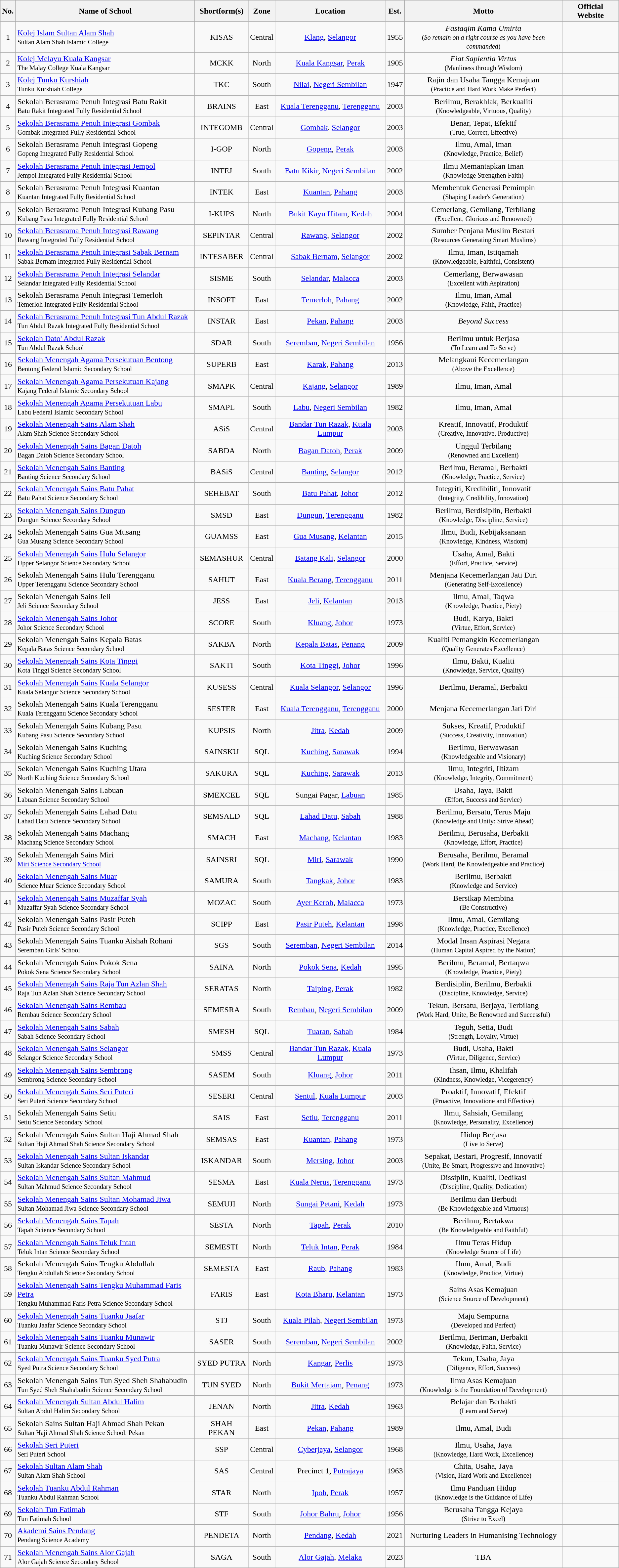<table class="wikitable sortable" style="font-size:100%; text-align:center">
<tr>
<th>No.</th>
<th>Name of School</th>
<th>Shortform(s)</th>
<th>Zone</th>
<th>Location</th>
<th>Est.</th>
<th>Motto</th>
<th>Official Website</th>
</tr>
<tr>
<td>1</td>
<td align="left"><a href='#'>Kolej Islam Sultan Alam Shah</a><br><small>Sultan Alam Shah Islamic College</small></td>
<td>KISAS</td>
<td>Central</td>
<td><a href='#'>Klang</a>, <a href='#'>Selangor</a></td>
<td>1955</td>
<td><em>Fastaqim Kama Umirta</em><br><small>(<em>So remain on a right course as you have been commanded</em>)</small></td>
<td></td>
</tr>
<tr>
<td>2</td>
<td align="left"><a href='#'>Kolej Melayu Kuala Kangsar</a><br><small>The Malay College Kuala Kangsar</small></td>
<td>MCKK</td>
<td>North</td>
<td><a href='#'>Kuala Kangsar</a>, <a href='#'>Perak</a></td>
<td>1905</td>
<td><em>Fiat Sapientia Virtus</em><br><small>(Manliness through Wisdom)</small></td>
<td></td>
</tr>
<tr>
<td>3</td>
<td align="left"><a href='#'>Kolej Tunku Kurshiah</a><br><small>Tunku Kurshiah College</small></td>
<td>TKC</td>
<td>South</td>
<td><a href='#'>Nilai</a>, <a href='#'>Negeri Sembilan</a></td>
<td>1947</td>
<td>Rajin dan Usaha Tangga Kemajuan<br><small>(Practice and Hard Work Make Perfect)</small></td>
<td></td>
</tr>
<tr>
<td>4</td>
<td align="left">Sekolah Berasrama Penuh Integrasi Batu Rakit<br><small>Batu Rakit Integrated Fully Residential School</small></td>
<td>BRAINS</td>
<td>East</td>
<td><a href='#'>Kuala Terengganu</a>, <a href='#'>Terengganu</a></td>
<td>2003</td>
<td>Berilmu, Berakhlak, Berkualiti<br><small>(Knowledgeable, Virtuous, Quality)</small></td>
<td></td>
</tr>
<tr>
<td>5</td>
<td align="left"><a href='#'>Sekolah Berasrama Penuh Integrasi Gombak</a><br><small>Gombak Integrated Fully Residential School</small></td>
<td>INTEGOMB</td>
<td>Central</td>
<td><a href='#'>Gombak</a>, <a href='#'>Selangor</a></td>
<td>2003</td>
<td>Benar, Tepat, Efektif<br><small>(True, Correct, Effective)</small></td>
<td></td>
</tr>
<tr>
<td>6</td>
<td align="left">Sekolah Berasrama Penuh Integrasi Gopeng<br><small>Gopeng Integrated Fully Residential School</small></td>
<td>I-GOP</td>
<td>North</td>
<td><a href='#'>Gopeng</a>, <a href='#'>Perak</a></td>
<td>2003</td>
<td>Ilmu, Amal, Iman<br><small>(Knowledge, Practice, Belief)</small></td>
<td></td>
</tr>
<tr>
<td>7</td>
<td align="left"><a href='#'>Sekolah Berasrama Penuh Integrasi Jempol</a><br><small>Jempol Integrated Fully Residential School</small></td>
<td>INTEJ</td>
<td>South</td>
<td><a href='#'>Batu Kikir</a>, <a href='#'>Negeri Sembilan</a></td>
<td>2002</td>
<td>Ilmu Memantapkan Iman<br><small>(Knowledge Strengthen Faith)</small></td>
<td></td>
</tr>
<tr>
<td>8</td>
<td align="left">Sekolah Berasrama Penuh Integrasi Kuantan<br><small>Kuantan Integrated Fully Residential School</small></td>
<td>INTEK</td>
<td>East</td>
<td><a href='#'>Kuantan</a>, <a href='#'>Pahang</a></td>
<td>2003</td>
<td>Membentuk Generasi Pemimpin<br><small>(Shaping Leader's Generation)</small></td>
<td></td>
</tr>
<tr>
<td>9</td>
<td align="left">Sekolah Berasrama Penuh Integrasi Kubang Pasu<br><small>Kubang Pasu Integrated Fully Residential School</small></td>
<td>I-KUPS</td>
<td>North</td>
<td><a href='#'>Bukit Kayu Hitam</a>, <a href='#'>Kedah</a></td>
<td>2004</td>
<td>Cemerlang, Gemilang, Terbilang<br><small>(Excellent, Glorious and Renowned)</small></td>
<td></td>
</tr>
<tr>
<td>10</td>
<td align="left"><a href='#'>Sekolah Berasrama Penuh Integrasi Rawang</a><br><small>Rawang Integrated Fully Residential School</small></td>
<td>SEPINTAR</td>
<td>Central</td>
<td><a href='#'>Rawang</a>, <a href='#'>Selangor</a></td>
<td>2002</td>
<td>Sumber Penjana Muslim Bestari<br><small>(Resources Generating Smart Muslims)</small></td>
<td></td>
</tr>
<tr>
<td>11</td>
<td align="left"><a href='#'>Sekolah Berasrama Penuh Integrasi Sabak Bernam</a><br><small>Sabak Bernam Integrated Fully Residential School</small></td>
<td>INTESABER</td>
<td>Central</td>
<td><a href='#'>Sabak Bernam</a>, <a href='#'>Selangor</a></td>
<td>2002</td>
<td>Ilmu, Iman, Istiqamah<br><small>(Knowledgeable, Faithful, Consistent)</small></td>
<td></td>
</tr>
<tr>
<td>12</td>
<td align="left"><a href='#'>Sekolah Berasrama Penuh Integrasi Selandar</a><br><small>Selandar Integrated Fully Residential School</small></td>
<td>SISME</td>
<td>South</td>
<td><a href='#'>Selandar</a>, <a href='#'>Malacca</a></td>
<td>2003</td>
<td>Cemerlang, Berwawasan<br><small>(Excellent with Aspiration)</small></td>
<td></td>
</tr>
<tr>
<td>13</td>
<td align="left">Sekolah Berasrama Penuh Integrasi Temerloh<br><small>Temerloh Integrated Fully Residential School</small></td>
<td>INSOFT</td>
<td>East</td>
<td><a href='#'>Temerloh</a>, <a href='#'>Pahang</a></td>
<td>2002</td>
<td>Ilmu, Iman, Amal<br><small>(Knowledge, Faith, Practice)</small></td>
<td></td>
</tr>
<tr>
<td>14</td>
<td align="left"><a href='#'>Sekolah Berasrama Penuh Integrasi Tun Abdul Razak</a><br><small>Tun Abdul Razak Integrated Fully Residential School</small></td>
<td>INSTAR</td>
<td>East</td>
<td><a href='#'>Pekan</a>, <a href='#'>Pahang</a></td>
<td>2003</td>
<td><em>Beyond Success</em></td>
<td></td>
</tr>
<tr>
<td>15</td>
<td align="left"><a href='#'>Sekolah Dato' Abdul Razak</a><br><small>Tun Abdul Razak School</small></td>
<td>SDAR</td>
<td>South</td>
<td><a href='#'>Seremban</a>, <a href='#'>Negeri Sembilan</a></td>
<td>1956</td>
<td>Berilmu untuk Berjasa<br><small>(To Learn and To Serve)</small></td>
<td></td>
</tr>
<tr>
<td>16</td>
<td align="left"><a href='#'>Sekolah Menengah Agama Persekutuan Bentong</a><br><small>Bentong Federal Islamic Secondary School</small></td>
<td>SUPERB</td>
<td>East</td>
<td><a href='#'>Karak</a>, <a href='#'>Pahang</a></td>
<td>2013</td>
<td>Melangkaui Kecemerlangan<br><small>(Above the Excellence)</small></td>
<td></td>
</tr>
<tr>
<td>17</td>
<td align="left"><a href='#'>Sekolah Menengah Agama Persekutuan Kajang</a><br><small>Kajang Federal Islamic Secondary School</small></td>
<td>SMAPK</td>
<td>Central</td>
<td><a href='#'>Kajang</a>, <a href='#'>Selangor</a></td>
<td>1989</td>
<td>Ilmu, Iman, Amal</td>
<td></td>
</tr>
<tr>
<td>18</td>
<td align="left"><a href='#'>Sekolah Menengah Agama Persekutuan Labu</a><br><small>Labu Federal Islamic Secondary School</small></td>
<td>SMAPL</td>
<td>South</td>
<td><a href='#'>Labu</a>, <a href='#'>Negeri Sembilan</a></td>
<td>1982</td>
<td>Ilmu, Iman, Amal</td>
<td></td>
</tr>
<tr>
<td>19</td>
<td align="left"><a href='#'>Sekolah Menengah Sains Alam Shah</a><br><small>Alam Shah Science Secondary School</small></td>
<td>ASiS</td>
<td>Central</td>
<td><a href='#'>Bandar Tun Razak</a>, <a href='#'>Kuala Lumpur</a></td>
<td>2003</td>
<td>Kreatif, Innovatif, Produktif<br><small>(Creative, Innovative, Productive)</small></td>
<td></td>
</tr>
<tr>
<td>20</td>
<td align="left"><a href='#'>Sekolah Menengah Sains Bagan Datoh</a><br><small>Bagan Datoh Science Secondary School</small></td>
<td>SABDA</td>
<td>North</td>
<td><a href='#'>Bagan Datoh</a>, <a href='#'>Perak</a></td>
<td>2009</td>
<td>Unggul Terbilang<br><small>(Renowned and Excellent)</small></td>
<td></td>
</tr>
<tr>
<td>21</td>
<td align="left"><a href='#'>Sekolah Menengah Sains Banting</a><br><small>Banting Science Secondary School</small></td>
<td>BASiS</td>
<td>Central</td>
<td><a href='#'>Banting</a>, <a href='#'>Selangor</a></td>
<td>2012</td>
<td>Berilmu, Beramal, Berbakti<br><small>(Knowledge, Practice, Service)</small></td>
<td></td>
</tr>
<tr>
<td>22</td>
<td align="left"><a href='#'>Sekolah Menengah Sains Batu Pahat</a><br><small>Batu Pahat Science Secondary School</small></td>
<td>SEHEBAT</td>
<td>South</td>
<td><a href='#'>Batu Pahat</a>, <a href='#'>Johor</a></td>
<td>2012</td>
<td>Integriti, Kredibiliti, Innovatif<br><small>(Integrity, Credibility, Innovation)</small></td>
<td></td>
</tr>
<tr>
<td>23</td>
<td align="left"><a href='#'>Sekolah Menengah Sains Dungun</a><br><small>Dungun Science Secondary School</small></td>
<td>SMSD</td>
<td>East</td>
<td><a href='#'>Dungun</a>, <a href='#'>Terengganu</a></td>
<td>1982</td>
<td>Berilmu, Berdisiplin, Berbakti<br><small>(Knowledge, Discipline, Service)</small></td>
<td></td>
</tr>
<tr>
<td>24</td>
<td align="left">Sekolah Menengah Sains Gua Musang<br><small>Gua Musang Science Secondary School</small></td>
<td>GUAMSS</td>
<td>East</td>
<td><a href='#'>Gua Musang</a>, <a href='#'>Kelantan</a></td>
<td>2015</td>
<td>Ilmu, Budi, Kebijaksanaan<br><small>(Knowledge, Kindness, Wisdom)</small></td>
<td></td>
</tr>
<tr>
<td>25</td>
<td align="left"><a href='#'>Sekolah Menengah Sains Hulu Selangor</a><br><small>Upper Selangor Science Secondary School</small></td>
<td>SEMASHUR</td>
<td>Central</td>
<td><a href='#'>Batang Kali</a>, <a href='#'>Selangor</a></td>
<td>2000</td>
<td>Usaha, Amal, Bakti<br><small>(Effort, Practice, Service)</small></td>
<td></td>
</tr>
<tr>
<td>26</td>
<td align="left">Sekolah Menengah Sains Hulu Terengganu<br><small>Upper Terengganu Science Secondary School</small></td>
<td>SAHUT</td>
<td>East</td>
<td><a href='#'>Kuala Berang</a>, <a href='#'>Terengganu</a></td>
<td>2011</td>
<td>Menjana Kecemerlangan Jati Diri<br><small>(Generating Self-Excellence)</small></td>
<td></td>
</tr>
<tr>
<td>27</td>
<td align="left">Sekolah Menengah Sains Jeli<br><small>Jeli Science Secondary School</small></td>
<td>JESS</td>
<td>East</td>
<td><a href='#'>Jeli</a>, <a href='#'>Kelantan</a></td>
<td>2013</td>
<td>Ilmu, Amal, Taqwa<br><small>(Knowledge, Practice, Piety)</small></td>
<td></td>
</tr>
<tr>
<td>28</td>
<td align="left"><a href='#'>Sekolah Menengah Sains Johor</a><br><small>Johor Science Secondary School</small></td>
<td>SCORE</td>
<td>South</td>
<td><a href='#'>Kluang</a>, <a href='#'>Johor</a></td>
<td>1973</td>
<td>Budi, Karya, Bakti<br><small>(Virtue, Effort, Service)</small></td>
<td></td>
</tr>
<tr>
<td>29</td>
<td align="left">Sekolah Menengah Sains Kepala Batas<br><small>Kepala Batas Science Secondary School</small></td>
<td>SAKBA</td>
<td>North</td>
<td><a href='#'>Kepala Batas</a>, <a href='#'>Penang</a></td>
<td>2009</td>
<td>Kualiti Pemangkin Kecemerlangan<br><small>(Quality Generates Excellence)</small></td>
<td></td>
</tr>
<tr>
<td>30</td>
<td align="left"><a href='#'>Sekolah Menengah Sains Kota Tinggi</a><br><small>Kota Tinggi Science Secondary School</small></td>
<td>SAKTI</td>
<td>South</td>
<td><a href='#'>Kota Tinggi</a>, <a href='#'>Johor</a></td>
<td>1996</td>
<td>Ilmu, Bakti, Kualiti<br><small>(Knowledge, Service, Quality)</small></td>
<td></td>
</tr>
<tr>
<td>31</td>
<td align="left"><a href='#'>Sekolah Menengah Sains Kuala Selangor</a><br><small>Kuala Selangor Science Secondary School</small></td>
<td>KUSESS</td>
<td>Central</td>
<td><a href='#'>Kuala Selangor</a>, <a href='#'>Selangor</a></td>
<td>1996</td>
<td>Berilmu, Beramal, Berbakti</td>
<td></td>
</tr>
<tr>
<td>32</td>
<td align="left">Sekolah Menengah Sains Kuala Terengganu<br><small>Kuala Terengganu Science Secondary School</small></td>
<td>SESTER</td>
<td>East</td>
<td><a href='#'>Kuala Terengganu</a>, <a href='#'>Terengganu</a></td>
<td>2000</td>
<td>Menjana Kecemerlangan Jati Diri</td>
<td></td>
</tr>
<tr>
<td>33</td>
<td align="left">Sekolah Menengah Sains Kubang Pasu<br><small>Kubang Pasu Science Secondary School</small></td>
<td>KUPSIS</td>
<td>North</td>
<td><a href='#'>Jitra</a>, <a href='#'>Kedah</a></td>
<td>2009</td>
<td>Sukses, Kreatif, Produktif<br><small>(Success, Creativity, Innovation)</small></td>
<td></td>
</tr>
<tr>
<td>34</td>
<td align="left">Sekolah Menengah Sains Kuching<br><small>Kuching Science Secondary School</small></td>
<td>SAINSKU</td>
<td>SQL</td>
<td><a href='#'>Kuching</a>, <a href='#'>Sarawak</a></td>
<td>1994</td>
<td>Berilmu, Berwawasan<br><small>(Knowledgeable and Visionary)</small></td>
<td></td>
</tr>
<tr>
<td>35</td>
<td align="left">Sekolah Menengah Sains Kuching Utara<br><small>North Kuching Science Secondary School</small></td>
<td>SAKURA</td>
<td>SQL</td>
<td><a href='#'>Kuching</a>, <a href='#'>Sarawak</a></td>
<td>2013</td>
<td>Ilmu, Integriti, Iltizam<br><small>(Knowledge, Integrity, Commitment)</small></td>
<td></td>
</tr>
<tr>
<td>36</td>
<td align="left">Sekolah Menengah Sains Labuan<br><small>Labuan Science Secondary School</small></td>
<td>SMEXCEL</td>
<td>SQL</td>
<td>Sungai Pagar, <a href='#'>Labuan</a></td>
<td>1985</td>
<td>Usaha, Jaya, Bakti<br><small>(Effort, Success and Service)</small></td>
<td></td>
</tr>
<tr>
<td>37</td>
<td align="left">Sekolah Menengah Sains Lahad Datu<br><small>Lahad Datu Science Secondary School</small></td>
<td>SEMSALD</td>
<td>SQL</td>
<td><a href='#'>Lahad Datu</a>, <a href='#'>Sabah</a></td>
<td>1988</td>
<td>Berilmu, Bersatu, Terus Maju<br><small>(Knowledge and Unity: Strive Ahead)</small></td>
<td></td>
</tr>
<tr>
<td>38</td>
<td align="left">Sekolah Menengah Sains Machang<br><small>Machang Science Secondary School</small></td>
<td>SMACH</td>
<td>East</td>
<td><a href='#'>Machang</a>, <a href='#'>Kelantan</a></td>
<td>1983</td>
<td>Berilmu, Berusaha, Berbakti<br><small>(Knowledge, Effort, Practice)</small></td>
<td></td>
</tr>
<tr>
<td>39</td>
<td align="left">Sekolah Menengah Sains Miri<br><small><a href='#'>Miri Science Secondary School</a></small></td>
<td>SAINSRI</td>
<td>SQL</td>
<td><a href='#'>Miri</a>, <a href='#'>Sarawak</a></td>
<td>1990</td>
<td>Berusaha, Berilmu, Beramal<br><small>(Work Hard, Be Knowledgeable and Practice)</small></td>
<td></td>
</tr>
<tr>
<td>40</td>
<td align="left"><a href='#'>Sekolah Menengah Sains Muar</a><br><small>Science Muar Science Secondary School</small></td>
<td>SAMURA</td>
<td>South</td>
<td><a href='#'>Tangkak</a>, <a href='#'>Johor</a></td>
<td>1983</td>
<td>Berilmu, Berbakti<br><small>(Knowledge and Service)</small></td>
<td></td>
</tr>
<tr>
<td>41</td>
<td align="left"><a href='#'>Sekolah Menengah Sains Muzaffar Syah</a><br><small>Muzaffar Syah Science Secondary School</small></td>
<td>MOZAC</td>
<td>South</td>
<td><a href='#'>Ayer Keroh</a>, <a href='#'>Malacca</a></td>
<td>1973</td>
<td>Bersikap Membina<br><small>(Be Constructive)</small></td>
<td></td>
</tr>
<tr>
<td>42</td>
<td align="left">Sekolah Menengah Sains Pasir Puteh<br><small>Pasir Puteh Science Secondary School</small></td>
<td>SCIPP</td>
<td>East</td>
<td><a href='#'>Pasir Puteh</a>, <a href='#'>Kelantan</a></td>
<td>1998</td>
<td>Ilmu, Amal, Gemilang<br><small>(Knowledge, Practice, Excellence)</small></td>
<td></td>
</tr>
<tr>
<td>43</td>
<td align="left">Sekolah Menengah Sains Tuanku Aishah Rohani<br><small>Seremban Girls' School</small></td>
<td>SGS</td>
<td>South</td>
<td><a href='#'>Seremban</a>, <a href='#'>Negeri Sembilan</a></td>
<td>2014</td>
<td>Modal Insan Aspirasi Negara<br><small>(Human Capital Aspired by the Nation)</small></td>
<td></td>
</tr>
<tr>
<td>44</td>
<td align="left">Sekolah Menengah Sains Pokok Sena<br><small>Pokok Sena Science Secondary School</small></td>
<td>SAINA</td>
<td>North</td>
<td><a href='#'>Pokok Sena</a>, <a href='#'>Kedah</a></td>
<td>1995</td>
<td>Berilmu, Beramal, Bertaqwa<br><small>(Knowledge, Practice, Piety)</small></td>
<td></td>
</tr>
<tr>
<td>45</td>
<td align="left"><a href='#'>Sekolah Menengah Sains Raja Tun Azlan Shah</a><br><small>Raja Tun Azlan Shah Science Secondary School</small></td>
<td>SERATAS</td>
<td>North</td>
<td><a href='#'>Taiping</a>, <a href='#'>Perak</a></td>
<td>1982</td>
<td>Berdisiplin, Berilmu, Berbakti<br><small>(Discipline, Knowledge, Service)</small></td>
<td></td>
</tr>
<tr>
<td>46</td>
<td align="left"><a href='#'>Sekolah Menengah Sains Rembau</a><br><small>Rembau Science Secondary School</small></td>
<td>SEMESRA</td>
<td>South</td>
<td><a href='#'>Rembau</a>, <a href='#'>Negeri Sembilan</a></td>
<td>2009</td>
<td>Tekun, Bersatu, Berjaya, Terbilang<br><small>(Work Hard, Unite, Be Renowned and Successful)</small></td>
<td></td>
</tr>
<tr>
<td>47</td>
<td align="left"><a href='#'>Sekolah Menengah Sains Sabah</a><br><small>Sabah Science Secondary School</small></td>
<td>SMESH</td>
<td>SQL</td>
<td><a href='#'>Tuaran</a>, <a href='#'>Sabah</a></td>
<td>1984</td>
<td>Teguh, Setia, Budi<br><small>(Strength, Loyalty, Virtue)</small></td>
<td></td>
</tr>
<tr>
<td>48</td>
<td align="left"><a href='#'>Sekolah Menengah Sains Selangor</a><br><small>Selangor Science Secondary School</small></td>
<td>SMSS</td>
<td>Central</td>
<td><a href='#'>Bandar Tun Razak</a>, <a href='#'>Kuala Lumpur</a></td>
<td>1973</td>
<td>Budi, Usaha, Bakti<br><small>(Virtue, Diligence, Service)</small></td>
<td></td>
</tr>
<tr>
<td>49</td>
<td align="left"><a href='#'>Sekolah Menengah Sains Sembrong</a><br><small>Sembrong Science Secondary School</small></td>
<td>SASEM</td>
<td>South</td>
<td><a href='#'>Kluang</a>, <a href='#'>Johor</a></td>
<td>2011</td>
<td>Ihsan, Ilmu, Khalifah<br><small>(Kindness, Knowledge, Vicegerency)</small></td>
<td></td>
</tr>
<tr>
<td>50</td>
<td align="left"><a href='#'>Sekolah Menengah Sains Seri Puteri</a><br><small>Seri Puteri Science Secondary School</small></td>
<td>SESERI</td>
<td>Central</td>
<td><a href='#'>Sentul</a>, <a href='#'>Kuala Lumpur</a></td>
<td>2003</td>
<td>Proaktif, Innovatif, Efektif<br><small>(Proactive, Innovatione and Effective)</small></td>
<td></td>
</tr>
<tr>
<td>51</td>
<td align="left">Sekolah Menengah Sains Setiu<br><small>Setiu Science Secondary School</small></td>
<td>SAIS</td>
<td>East</td>
<td><a href='#'>Setiu</a>, <a href='#'>Terengganu</a></td>
<td>2011</td>
<td>Ilmu, Sahsiah, Gemilang<br><small>(Knowledge, Personality, Excellence)</small></td>
<td></td>
</tr>
<tr>
<td>52</td>
<td align="left">Sekolah Menengah Sains Sultan Haji Ahmad Shah<br><small>Sultan Haji Ahmad Shah Science Secondary School</small></td>
<td>SEMSAS</td>
<td>East</td>
<td><a href='#'>Kuantan</a>, <a href='#'>Pahang</a></td>
<td>1973</td>
<td>Hidup Berjasa<br><small>(Live to Serve)</small></td>
<td></td>
</tr>
<tr>
<td>53</td>
<td align="left"><a href='#'>Sekolah Menengah Sains Sultan Iskandar</a><br><small>Sultan Iskandar Science Secondary School</small></td>
<td>ISKANDAR</td>
<td>South</td>
<td><a href='#'>Mersing</a>, <a href='#'>Johor</a></td>
<td>2003</td>
<td>Sepakat, Bestari, Progresif, Innovatif<br><small>(Unite, Be Smart, Progressive and Innovative)</small></td>
<td></td>
</tr>
<tr>
<td>54</td>
<td align="left"><a href='#'>Sekolah Menengah Sains Sultan Mahmud</a><br><small>Sultan Mahmud Science Secondary School</small></td>
<td>SESMA</td>
<td>East</td>
<td><a href='#'>Kuala Nerus</a>, <a href='#'>Terengganu</a></td>
<td>1973</td>
<td>Dissiplin, Kualiti, Dedikasi<br><small>(Discipline, Quality, Dedication)</small></td>
<td></td>
</tr>
<tr>
<td>55</td>
<td align="left"><a href='#'>Sekolah Menengah Sains Sultan Mohamad Jiwa</a><br><small>Sultan Mohamad Jiwa Science Secondary School</small></td>
<td>SEMUJI</td>
<td>North</td>
<td><a href='#'>Sungai Petani</a>, <a href='#'>Kedah</a></td>
<td>1973</td>
<td>Berilmu dan Berbudi<br><small>(Be Knowledgeable and Virtuous)</small></td>
<td></td>
</tr>
<tr>
<td>56</td>
<td align="left"><a href='#'>Sekolah Menengah Sains Tapah</a><br><small>Tapah Science Secondary School</small></td>
<td>SESTA</td>
<td>North</td>
<td><a href='#'>Tapah</a>, <a href='#'>Perak</a></td>
<td>2010</td>
<td>Berilmu, Bertakwa<br><small>(Be Knowledgeable and Faithful)</small></td>
<td></td>
</tr>
<tr>
<td>57</td>
<td align="left"><a href='#'>Sekolah Menengah Sains Teluk Intan</a><br><small>Teluk Intan Science Secondary School</small></td>
<td>SEMESTI</td>
<td>North</td>
<td><a href='#'>Teluk Intan</a>, <a href='#'>Perak</a></td>
<td>1984</td>
<td>Ilmu Teras Hidup<br><small>(Knowledge Source of Life)</small></td>
<td></td>
</tr>
<tr>
<td>58</td>
<td align="left">Sekolah Menengah Sains Tengku Abdullah<br><small>Tengku Abdullah Science Secondary School</small></td>
<td>SEMESTA</td>
<td>East</td>
<td><a href='#'>Raub</a>, <a href='#'>Pahang</a></td>
<td>1983</td>
<td>Ilmu, Amal, Budi<br><small>(Knowledge, Practice, Virtue)</small></td>
<td></td>
</tr>
<tr>
<td>59</td>
<td align="left"><a href='#'>Sekolah Menengah Sains Tengku Muhammad Faris Petra</a><br><small>Tengku Muhammad Faris Petra Science Secondary School</small></td>
<td>FARIS</td>
<td>East</td>
<td><a href='#'>Kota Bharu</a>, <a href='#'>Kelantan</a></td>
<td>1973</td>
<td>Sains Asas Kemajuan<br><small>(Science Source of Development)</small></td>
<td></td>
</tr>
<tr>
<td>60</td>
<td align="left"><a href='#'>Sekolah Menengah Sains Tuanku Jaafar</a><br><small>Tuanku Jaafar Science Secondary School</small></td>
<td>STJ</td>
<td>South</td>
<td><a href='#'>Kuala Pilah</a>, <a href='#'>Negeri Sembilan</a></td>
<td>1973</td>
<td>Maju Sempurna<br><small>(Developed and Perfect)</small></td>
<td></td>
</tr>
<tr>
<td>61</td>
<td align="left"><a href='#'>Sekolah Menengah Sains Tuanku Munawir</a><br><small>Tuanku Munawir Science Secondary School</small></td>
<td>SASER</td>
<td>South</td>
<td><a href='#'>Seremban</a>, <a href='#'>Negeri Sembilan</a></td>
<td>2002</td>
<td>Berilmu, Beriman, Berbakti<br><small>(Knowledge, Faith, Service)</small></td>
<td></td>
</tr>
<tr>
<td>62</td>
<td align="left"><a href='#'>Sekolah Menengah Sains Tuanku Syed Putra</a><br><small>Syed Putra Science Secondary School</small></td>
<td>SYED PUTRA</td>
<td>North</td>
<td><a href='#'>Kangar</a>, <a href='#'>Perlis</a></td>
<td>1973</td>
<td>Tekun, Usaha, Jaya<br><small>(Diligence, Effort, Success)</small></td>
<td></td>
</tr>
<tr>
<td>63</td>
<td align="left">Sekolah Menengah Sains Tun Syed Sheh Shahabudin<br><small>Tun Syed Sheh Shahabudin Science Secondary School</small></td>
<td>TUN SYED</td>
<td>North</td>
<td><a href='#'>Bukit Mertajam</a>, <a href='#'>Penang</a></td>
<td>1973</td>
<td>Ilmu Asas Kemajuan<br><small>(Knowledge is the Foundation of Development)</small></td>
<td></td>
</tr>
<tr>
<td>64</td>
<td align="left"><a href='#'>Sekolah Menengah Sultan Abdul Halim</a><br><small>Sultan Abdul Halim Secondary School</small></td>
<td>JENAN</td>
<td>North</td>
<td><a href='#'>Jitra</a>, <a href='#'>Kedah</a></td>
<td>1963</td>
<td>Belajar dan Berbakti<br><small>(Learn and Serve)</small></td>
<td></td>
</tr>
<tr>
<td>65</td>
<td align="left">Sekolah Sains Sultan Haji Ahmad Shah Pekan<br><small>Sultan Haji Ahmad Shah Science School, Pekan</small></td>
<td>SHAH PEKAN</td>
<td>East</td>
<td><a href='#'>Pekan</a>, <a href='#'>Pahang</a></td>
<td>1989</td>
<td>Ilmu, Amal, Budi</td>
<td></td>
</tr>
<tr>
<td>66</td>
<td align="left"><a href='#'>Sekolah Seri Puteri</a><br><small>Seri Puteri School</small></td>
<td>SSP</td>
<td>Central</td>
<td><a href='#'>Cyberjaya</a>, <a href='#'>Selangor</a></td>
<td>1968</td>
<td>Ilmu, Usaha, Jaya<br><small>(Knowledge, Hard Work, Excellence)</small></td>
<td></td>
</tr>
<tr>
<td>67</td>
<td align="left"><a href='#'>Sekolah Sultan Alam Shah</a><br><small>Sultan Alam Shah School</small></td>
<td>SAS</td>
<td>Central</td>
<td>Precinct 1, <a href='#'>Putrajaya</a></td>
<td>1963</td>
<td>Chita, Usaha, Jaya<br><small>(Vision, Hard Work and Excellence)</small></td>
<td></td>
</tr>
<tr>
<td>68</td>
<td align="left"><a href='#'>Sekolah Tuanku Abdul Rahman</a><br><small>Tuanku Abdul Rahman School</small></td>
<td>STAR</td>
<td>North</td>
<td><a href='#'>Ipoh</a>, <a href='#'>Perak</a></td>
<td>1957</td>
<td>Ilmu Panduan Hidup<br><small>(Knowledge is the Guidance of Life)</small></td>
<td></td>
</tr>
<tr>
<td>69</td>
<td align="left"><a href='#'>Sekolah Tun Fatimah</a><br><small>Tun Fatimah School</small></td>
<td>STF</td>
<td>South</td>
<td><a href='#'>Johor Bahru</a>, <a href='#'>Johor</a></td>
<td>1956</td>
<td>Berusaha Tangga Kejaya<br><small>(Strive to Excel)</small></td>
<td></td>
</tr>
<tr>
<td>70</td>
<td align="left"><a href='#'>Akademi Sains Pendang</a><br><small>Pendang Science Academy</small></td>
<td>PENDETA</td>
<td>North</td>
<td><a href='#'>Pendang</a>, <a href='#'>Kedah</a></td>
<td>2021</td>
<td>Nurturing Leaders in Humanising Technology</td>
<td></td>
</tr>
<tr>
<td>71</td>
<td align="left"><a href='#'>Sekolah Menengah Sains Alor Gajah</a><br><small>Alor Gajah Science Secondary School</small></td>
<td>SAGA</td>
<td>South</td>
<td><a href='#'>Alor Gajah</a>, <a href='#'>Melaka</a></td>
<td>2023</td>
<td>TBA</td>
<td></td>
</tr>
</table>
